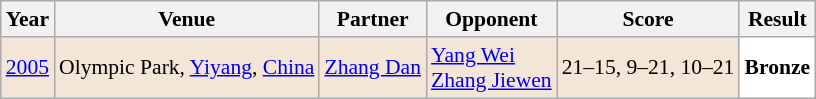<table class="sortable wikitable" style="font-size: 90%;">
<tr>
<th>Year</th>
<th>Venue</th>
<th>Partner</th>
<th>Opponent</th>
<th>Score</th>
<th>Result</th>
</tr>
<tr style="background:#F3E6D7">
<td align="center"><a href='#'>2005</a></td>
<td align="left">Olympic Park, <a href='#'>Yiyang</a>, <a href='#'>China</a></td>
<td align="left"> <a href='#'>Zhang Dan</a></td>
<td align="left"> <a href='#'>Yang Wei</a> <br>  <a href='#'>Zhang Jiewen</a></td>
<td align="left">21–15, 9–21, 10–21</td>
<td style="text-align:left; background:white"> <strong>Bronze</strong></td>
</tr>
</table>
